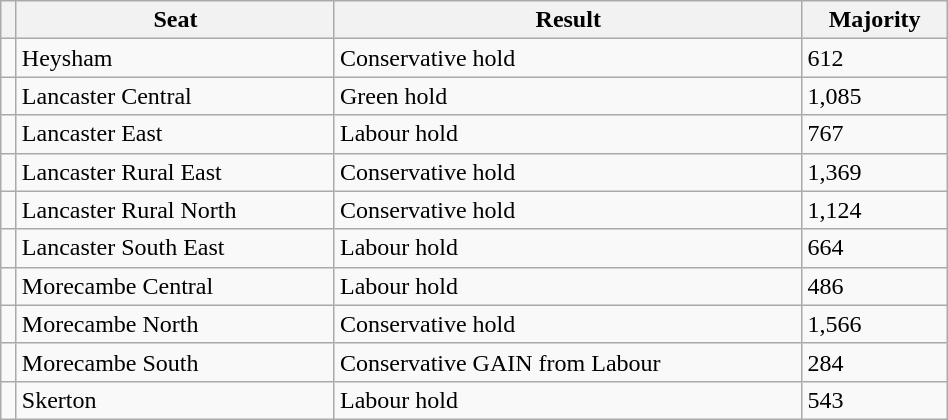<table class="wikitable" style="right; width:50%">
<tr>
<th></th>
<th>Seat</th>
<th>Result</th>
<th>Majority</th>
</tr>
<tr>
<td></td>
<td>Heysham</td>
<td>Conservative hold</td>
<td>612</td>
</tr>
<tr>
<td></td>
<td>Lancaster Central</td>
<td>Green hold</td>
<td>1,085</td>
</tr>
<tr>
<td></td>
<td>Lancaster East</td>
<td>Labour hold</td>
<td>767</td>
</tr>
<tr>
<td></td>
<td>Lancaster Rural East</td>
<td>Conservative hold</td>
<td>1,369</td>
</tr>
<tr>
<td></td>
<td>Lancaster Rural North</td>
<td>Conservative hold</td>
<td>1,124</td>
</tr>
<tr>
<td></td>
<td>Lancaster South East</td>
<td>Labour hold</td>
<td>664</td>
</tr>
<tr>
<td></td>
<td>Morecambe Central</td>
<td>Labour hold</td>
<td>486</td>
</tr>
<tr>
<td></td>
<td>Morecambe North</td>
<td>Conservative hold</td>
<td>1,566</td>
</tr>
<tr>
<td></td>
<td>Morecambe South</td>
<td>Conservative GAIN from Labour</td>
<td>284</td>
</tr>
<tr>
<td></td>
<td>Skerton</td>
<td>Labour hold</td>
<td>543</td>
</tr>
</table>
